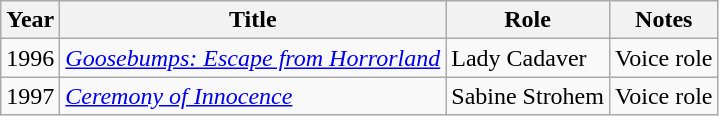<table class="wikitable sortable">
<tr>
<th>Year</th>
<th>Title</th>
<th>Role</th>
<th>Notes</th>
</tr>
<tr>
<td>1996</td>
<td><em><a href='#'>Goosebumps: Escape from Horrorland</a></em></td>
<td>Lady Cadaver</td>
<td>Voice role</td>
</tr>
<tr>
<td>1997</td>
<td><em><a href='#'>Ceremony of Innocence</a></em></td>
<td>Sabine Strohem</td>
<td>Voice role</td>
</tr>
</table>
